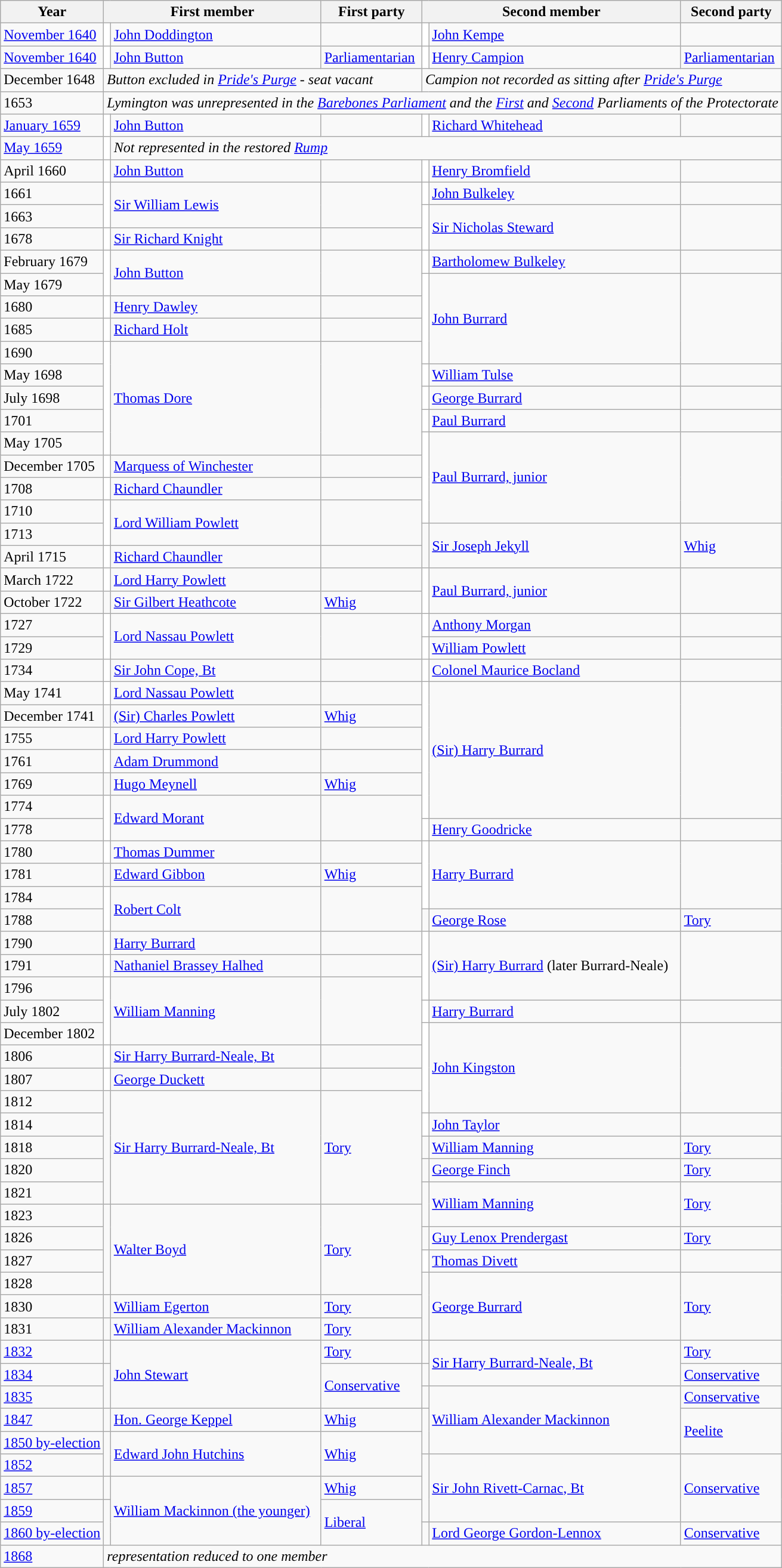<table class="wikitable">
<tr>
<th>Year</th>
<th colspan="2">First member</th>
<th>First party</th>
<th colspan="2">Second member</th>
<th>Second party</th>
</tr>
<tr>
<td><a href='#'>November 1640</a></td>
<td style="color:inherit;background-color: white"></td>
<td><a href='#'>John Doddington</a></td>
<td></td>
<td style="color:inherit;background-color: white"></td>
<td><a href='#'>John Kempe</a></td>
<td></td>
</tr>
<tr>
<td><a href='#'>November 1640</a></td>
<td style="color:inherit;background-color: white"></td>
<td><a href='#'>John Button</a></td>
<td><a href='#'>Parliamentarian</a></td>
<td style="color:inherit;background-color: white"></td>
<td><a href='#'>Henry Campion</a></td>
<td><a href='#'>Parliamentarian</a></td>
</tr>
<tr>
<td>December 1648</td>
<td colspan="3"><em>Button excluded in <a href='#'>Pride's Purge</a> - seat vacant</em></td>
<td colspan="3"><em>Campion not recorded as sitting after <a href='#'>Pride's Purge</a></em></td>
</tr>
<tr>
<td>1653</td>
<td colspan="6"><em>Lymington was unrepresented in the <a href='#'>Barebones Parliament</a> and the <a href='#'>First</a> and <a href='#'>Second</a> Parliaments of the Protectorate</em></td>
</tr>
<tr>
<td><a href='#'>January 1659</a></td>
<td style="color:inherit;background-color: white"></td>
<td><a href='#'>John Button</a></td>
<td></td>
<td style="color:inherit;background-color: white"></td>
<td><a href='#'>Richard Whitehead</a></td>
<td></td>
</tr>
<tr>
<td><a href='#'>May 1659</a></td>
<td style="color:inherit;background-color: white"></td>
<td colspan="6"><em>Not represented in the restored <a href='#'>Rump</a></em></td>
</tr>
<tr>
<td>April 1660</td>
<td style="color:inherit;background-color: white"></td>
<td><a href='#'>John Button</a></td>
<td></td>
<td style="color:inherit;background-color: white"></td>
<td><a href='#'>Henry Bromfield</a></td>
<td></td>
</tr>
<tr>
<td>1661</td>
<td rowspan="2" style="color:inherit;background-color: white"></td>
<td rowspan="2"><a href='#'>Sir William Lewis</a></td>
<td rowspan="2"></td>
<td style="color:inherit;background-color: white"></td>
<td><a href='#'>John Bulkeley</a></td>
<td></td>
</tr>
<tr>
<td>1663</td>
<td rowspan="2" style="color:inherit;background-color: white"></td>
<td rowspan="2"><a href='#'>Sir Nicholas Steward</a></td>
<td rowspan="2"></td>
</tr>
<tr>
<td>1678</td>
<td style="color:inherit;background-color: white"></td>
<td><a href='#'>Sir Richard Knight</a></td>
<td></td>
</tr>
<tr>
<td>February 1679</td>
<td rowspan="2" style="color:inherit;background-color: white"></td>
<td rowspan="2"><a href='#'>John Button</a></td>
<td rowspan="2"></td>
<td style="color:inherit;background-color: white"></td>
<td><a href='#'>Bartholomew Bulkeley</a></td>
<td></td>
</tr>
<tr>
<td>May 1679</td>
<td rowspan="4" style="color:inherit;background-color: white"></td>
<td rowspan="4"><a href='#'>John Burrard</a></td>
<td rowspan="4"></td>
</tr>
<tr>
<td>1680</td>
<td style="color:inherit;background-color: white"></td>
<td><a href='#'>Henry Dawley</a></td>
<td></td>
</tr>
<tr>
<td>1685</td>
<td style="color:inherit;background-color: white"></td>
<td><a href='#'>Richard Holt</a></td>
<td></td>
</tr>
<tr>
<td>1690</td>
<td rowspan="5" style="color:inherit;background-color: white"></td>
<td rowspan="5"><a href='#'>Thomas Dore</a></td>
<td rowspan="5"></td>
</tr>
<tr>
<td>May 1698</td>
<td style="color:inherit;background-color: white"></td>
<td><a href='#'>William Tulse</a></td>
<td></td>
</tr>
<tr>
<td>July 1698</td>
<td style="color:inherit;background-color: white"></td>
<td><a href='#'>George Burrard</a></td>
<td></td>
</tr>
<tr>
<td>1701</td>
<td style="color:inherit;background-color: white"></td>
<td><a href='#'>Paul Burrard</a></td>
<td></td>
</tr>
<tr>
<td>May 1705</td>
<td rowspan="4" style="color:inherit;background-color: white"></td>
<td rowspan="4"><a href='#'>Paul Burrard, junior</a></td>
<td rowspan="4"></td>
</tr>
<tr>
<td>December 1705</td>
<td style="color:inherit;background-color: white"></td>
<td><a href='#'>Marquess of Winchester</a></td>
<td></td>
</tr>
<tr>
<td>1708</td>
<td style="color:inherit;background-color: white"></td>
<td><a href='#'>Richard Chaundler</a></td>
<td></td>
</tr>
<tr>
<td>1710</td>
<td rowspan="2" style="color:inherit;background-color: white"></td>
<td rowspan="2"><a href='#'>Lord William Powlett</a></td>
<td rowspan="2"></td>
</tr>
<tr>
<td>1713</td>
<td rowspan="2" style="color:inherit;background-color: "></td>
<td rowspan="2"><a href='#'>Sir Joseph Jekyll</a></td>
<td rowspan="2"><a href='#'>Whig</a></td>
</tr>
<tr>
<td>April 1715</td>
<td style="color:inherit;background-color: white"></td>
<td><a href='#'>Richard Chaundler</a></td>
<td></td>
</tr>
<tr>
<td>March 1722</td>
<td style="color:inherit;background-color: white"></td>
<td><a href='#'>Lord Harry Powlett</a></td>
<td></td>
<td rowspan="2" style="color:inherit;background-color: white"></td>
<td rowspan="2"><a href='#'>Paul Burrard, junior</a></td>
<td rowspan="2"></td>
</tr>
<tr>
<td>October 1722</td>
<td style="color:inherit;background-color: "></td>
<td><a href='#'>Sir Gilbert Heathcote</a></td>
<td><a href='#'>Whig</a></td>
</tr>
<tr>
<td>1727</td>
<td rowspan="2" style="color:inherit;background-color: white"></td>
<td rowspan="2"><a href='#'>Lord Nassau Powlett</a></td>
<td rowspan="2"></td>
<td style="color:inherit;background-color: white"></td>
<td><a href='#'>Anthony Morgan</a></td>
<td></td>
</tr>
<tr>
<td>1729</td>
<td style="color:inherit;background-color: white"></td>
<td><a href='#'>William Powlett</a></td>
<td></td>
</tr>
<tr>
<td>1734</td>
<td style="color:inherit;background-color: white"></td>
<td><a href='#'>Sir John Cope, Bt</a></td>
<td></td>
<td style="color:inherit;background-color: white"></td>
<td><a href='#'>Colonel Maurice Bocland</a></td>
<td></td>
</tr>
<tr>
<td>May 1741</td>
<td style="color:inherit;background-color: white"></td>
<td><a href='#'>Lord Nassau Powlett</a></td>
<td></td>
<td rowspan="6" style="color:inherit;background-color: white"></td>
<td rowspan="6"><a href='#'>(Sir) Harry Burrard</a></td>
<td rowspan="6"></td>
</tr>
<tr>
<td>December 1741</td>
<td style="color:inherit;background-color: "></td>
<td><a href='#'>(Sir) Charles Powlett</a></td>
<td><a href='#'>Whig</a></td>
</tr>
<tr>
<td>1755</td>
<td style="color:inherit;background-color: white"></td>
<td><a href='#'>Lord Harry Powlett</a></td>
<td></td>
</tr>
<tr>
<td>1761</td>
<td style="color:inherit;background-color: white"></td>
<td><a href='#'>Adam Drummond</a></td>
<td></td>
</tr>
<tr>
<td>1769</td>
<td style="color:inherit;background-color: "></td>
<td><a href='#'>Hugo Meynell</a></td>
<td><a href='#'>Whig</a></td>
</tr>
<tr>
<td>1774</td>
<td rowspan="2" style="color:inherit;background-color: white"></td>
<td rowspan="2"><a href='#'>Edward Morant</a></td>
<td rowspan="2"></td>
</tr>
<tr>
<td>1778</td>
<td style="color:inherit;background-color: white"></td>
<td><a href='#'>Henry Goodricke</a></td>
<td></td>
</tr>
<tr>
<td>1780</td>
<td style="color:inherit;background-color: white"></td>
<td><a href='#'>Thomas Dummer</a></td>
<td></td>
<td rowspan="3" style="color:inherit;background-color: white"></td>
<td rowspan="3"><a href='#'>Harry Burrard</a></td>
<td rowspan="3"></td>
</tr>
<tr>
<td>1781</td>
<td style="color:inherit;background-color: "></td>
<td><a href='#'>Edward Gibbon</a></td>
<td><a href='#'>Whig</a></td>
</tr>
<tr>
<td>1784</td>
<td rowspan="2" style="color:inherit;background-color: white"></td>
<td rowspan="2"><a href='#'>Robert Colt</a></td>
<td rowspan="2"></td>
</tr>
<tr>
<td>1788</td>
<td style="color:inherit;background-color: "></td>
<td><a href='#'>George Rose</a></td>
<td><a href='#'>Tory</a></td>
</tr>
<tr>
<td>1790</td>
<td style="color:inherit;background-color: white"></td>
<td><a href='#'>Harry Burrard</a></td>
<td></td>
<td rowspan="3" style="color:inherit;background-color: white"></td>
<td rowspan="3"><a href='#'>(Sir) Harry Burrard</a> (later Burrard-Neale) </td>
<td rowspan="3"></td>
</tr>
<tr>
<td>1791</td>
<td style="color:inherit;background-color: white"></td>
<td><a href='#'>Nathaniel Brassey Halhed</a></td>
<td></td>
</tr>
<tr>
<td>1796</td>
<td rowspan="3" style="color:inherit;background-color: white"></td>
<td rowspan="3"><a href='#'>William Manning</a></td>
<td rowspan="3"></td>
</tr>
<tr>
<td>July 1802</td>
<td style="color:inherit;background-color: white"></td>
<td><a href='#'>Harry Burrard</a></td>
<td></td>
</tr>
<tr>
<td>December 1802</td>
<td rowspan="4" style="color:inherit;background-color: white"></td>
<td rowspan="4"><a href='#'>John Kingston</a></td>
<td rowspan="4"></td>
</tr>
<tr>
<td>1806</td>
<td style="color:inherit;background-color: white"></td>
<td><a href='#'>Sir Harry Burrard-Neale, Bt</a></td>
<td></td>
</tr>
<tr>
<td>1807</td>
<td style="color:inherit;background-color: white"></td>
<td><a href='#'>George Duckett</a></td>
<td></td>
</tr>
<tr>
<td>1812</td>
<td rowspan="5" style="color:inherit;background-color: "></td>
<td rowspan="5"><a href='#'>Sir Harry Burrard-Neale, Bt</a></td>
<td rowspan="5"><a href='#'>Tory</a></td>
</tr>
<tr>
<td>1814</td>
<td style="color:inherit;background-color: white"></td>
<td><a href='#'>John Taylor</a></td>
<td></td>
</tr>
<tr>
<td>1818</td>
<td style="color:inherit;background-color: "></td>
<td><a href='#'>William Manning</a></td>
<td><a href='#'>Tory</a></td>
</tr>
<tr>
<td>1820</td>
<td style="color:inherit;background-color: "></td>
<td><a href='#'>George Finch</a></td>
<td><a href='#'>Tory</a></td>
</tr>
<tr>
<td>1821</td>
<td rowspan="2" style="color:inherit;background-color: "></td>
<td rowspan="2"><a href='#'>William Manning</a></td>
<td rowspan="2"><a href='#'>Tory</a></td>
</tr>
<tr>
<td>1823</td>
<td rowspan="4" style="color:inherit;background-color: "></td>
<td rowspan="4"><a href='#'>Walter Boyd</a></td>
<td rowspan="4"><a href='#'>Tory</a></td>
</tr>
<tr>
<td>1826</td>
<td style="color:inherit;background-color: "></td>
<td><a href='#'>Guy Lenox Prendergast</a></td>
<td><a href='#'>Tory</a></td>
</tr>
<tr>
<td>1827</td>
<td style="color:inherit;background-color: white"></td>
<td><a href='#'>Thomas Divett</a></td>
<td></td>
</tr>
<tr>
<td>1828</td>
<td rowspan="3" style="color:inherit;background-color: "></td>
<td rowspan="3"><a href='#'>George Burrard</a></td>
<td rowspan="3"><a href='#'>Tory</a></td>
</tr>
<tr>
<td>1830</td>
<td style="color:inherit;background-color: "></td>
<td><a href='#'>William Egerton</a></td>
<td><a href='#'>Tory</a></td>
</tr>
<tr>
<td>1831</td>
<td style="color:inherit;background-color: "></td>
<td><a href='#'>William Alexander Mackinnon</a></td>
<td><a href='#'>Tory</a></td>
</tr>
<tr>
<td><a href='#'>1832</a></td>
<td style="color:inherit;background-color: "></td>
<td rowspan="3"><a href='#'>John Stewart</a></td>
<td><a href='#'>Tory</a></td>
<td style="color:inherit;background-color: "></td>
<td rowspan="2"><a href='#'>Sir Harry Burrard-Neale, Bt</a></td>
<td><a href='#'>Tory</a></td>
</tr>
<tr>
<td><a href='#'>1834</a></td>
<td rowspan="2" style="color:inherit;background-color: "></td>
<td rowspan="2"><a href='#'>Conservative</a></td>
<td style="color:inherit;background-color: "></td>
<td><a href='#'>Conservative</a></td>
</tr>
<tr>
<td><a href='#'>1835</a></td>
<td style="color:inherit;background-color: "></td>
<td rowspan="3"><a href='#'>William Alexander Mackinnon</a></td>
<td><a href='#'>Conservative</a></td>
</tr>
<tr>
<td><a href='#'>1847</a></td>
<td style="color:inherit;background-color: "></td>
<td><a href='#'>Hon. George Keppel</a></td>
<td><a href='#'>Whig</a></td>
<td rowspan="2" style="color:inherit;background-color: "></td>
<td rowspan="2"><a href='#'>Peelite</a></td>
</tr>
<tr>
<td><a href='#'>1850 by-election</a></td>
<td rowspan="2" style="color:inherit;background-color: "></td>
<td rowspan="2"><a href='#'>Edward John Hutchins</a></td>
<td rowspan="2"><a href='#'>Whig</a></td>
</tr>
<tr>
<td><a href='#'>1852</a></td>
<td rowspan="3" style="color:inherit;background-color: "></td>
<td rowspan="3"><a href='#'>Sir John Rivett-Carnac, Bt</a></td>
<td rowspan="3"><a href='#'>Conservative</a></td>
</tr>
<tr>
<td><a href='#'>1857</a></td>
<td style="color:inherit;background-color: "></td>
<td rowspan="3"><a href='#'>William Mackinnon (the younger)</a></td>
<td><a href='#'>Whig</a></td>
</tr>
<tr>
<td><a href='#'>1859</a></td>
<td rowspan="2" style="color:inherit;background-color: "></td>
<td rowspan="2"><a href='#'>Liberal</a></td>
</tr>
<tr>
<td><a href='#'>1860 by-election</a></td>
<td style="color:inherit;background-color: "></td>
<td><a href='#'>Lord George Gordon-Lennox</a></td>
<td><a href='#'>Conservative</a></td>
</tr>
<tr>
<td><a href='#'>1868</a></td>
<td colspan="6"><em>representation reduced to one member</em></td>
</tr>
</table>
